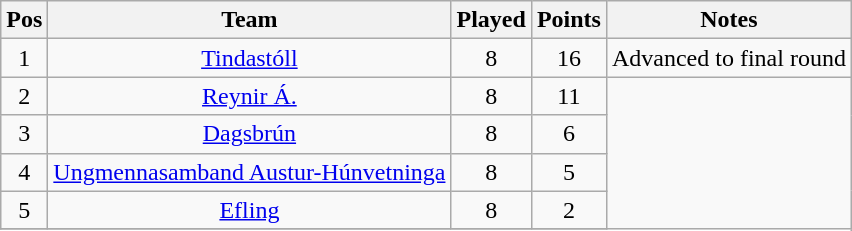<table class="wikitable" style="text-align: center;">
<tr>
<th>Pos</th>
<th>Team</th>
<th>Played</th>
<th>Points</th>
<th>Notes</th>
</tr>
<tr>
<td>1</td>
<td><a href='#'>Tindastóll</a></td>
<td>8</td>
<td>16</td>
<td align="center" rowspan="1">Advanced to final round</td>
</tr>
<tr>
<td>2</td>
<td><a href='#'>Reynir Á.</a></td>
<td>8</td>
<td>11</td>
</tr>
<tr>
<td>3</td>
<td><a href='#'>Dagsbrún</a></td>
<td>8</td>
<td>6</td>
</tr>
<tr>
<td>4</td>
<td><a href='#'>Ungmennasamband Austur-Húnvetninga</a></td>
<td>8</td>
<td>5</td>
</tr>
<tr>
<td>5</td>
<td><a href='#'>Efling</a></td>
<td>8</td>
<td>2</td>
</tr>
<tr>
</tr>
</table>
